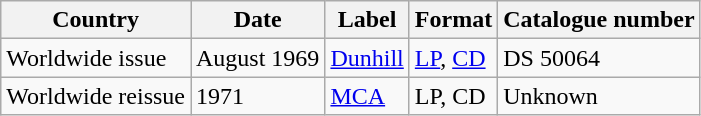<table class="wikitable">
<tr>
<th>Country</th>
<th>Date</th>
<th>Label</th>
<th>Format</th>
<th>Catalogue number</th>
</tr>
<tr>
<td>Worldwide issue</td>
<td>August 1969</td>
<td><a href='#'>Dunhill</a></td>
<td><a href='#'>LP</a>, <a href='#'>CD</a></td>
<td>DS 50064</td>
</tr>
<tr>
<td>Worldwide reissue</td>
<td>1971</td>
<td><a href='#'>MCA</a></td>
<td>LP, CD</td>
<td>Unknown</td>
</tr>
</table>
